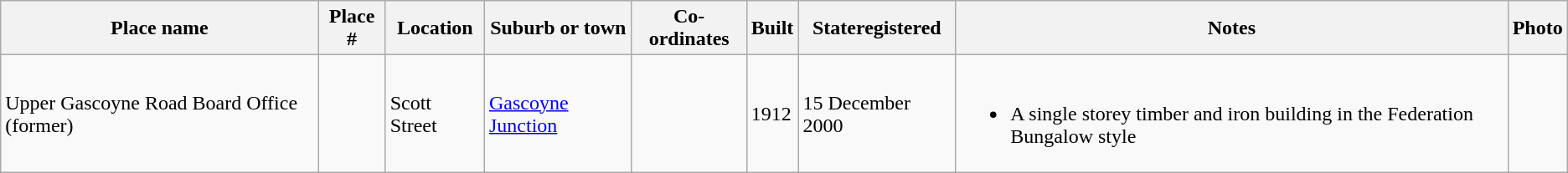<table class="wikitable sortable">
<tr>
<th>Place name</th>
<th>Place #</th>
<th>Location</th>
<th>Suburb or town</th>
<th>Co-ordinates</th>
<th>Built</th>
<th>Stateregistered</th>
<th class="unsortable">Notes</th>
<th class="unsortable">Photo</th>
</tr>
<tr>
<td>Upper Gascoyne Road Board Office (former)</td>
<td></td>
<td>Scott Street</td>
<td><a href='#'>Gascoyne Junction</a></td>
<td></td>
<td>1912</td>
<td>15 December 2000</td>
<td><br><ul><li>A single storey timber and iron building in the Federation Bungalow style</li></ul></td>
<td></td>
</tr>
</table>
